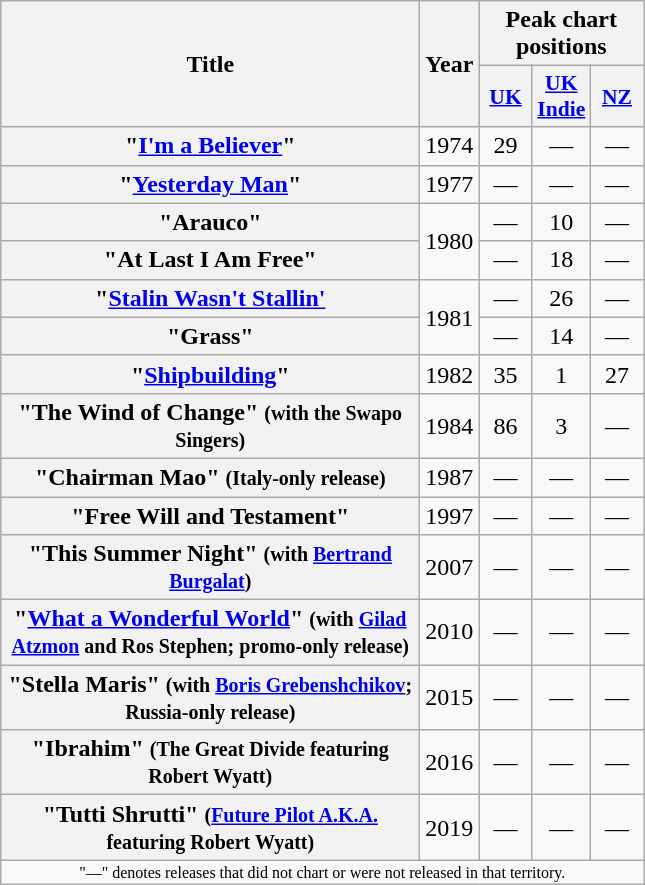<table class="wikitable plainrowheaders" style="text-align:center;">
<tr>
<th rowspan="2" scope="col" style="width:17em;">Title</th>
<th rowspan="2" scope="col" style="width:2em;">Year</th>
<th colspan="3">Peak chart positions</th>
</tr>
<tr>
<th scope="col" style="width:2em;font-size:90%;"><a href='#'>UK</a><br></th>
<th scope="col" style="width:2em;font-size:90%;"><a href='#'>UK<br>Indie</a><br></th>
<th scope="col" style="width:2em;font-size:90%;"><a href='#'>NZ</a><br></th>
</tr>
<tr>
<th scope="row">"<a href='#'>I'm a Believer</a>"</th>
<td>1974</td>
<td>29</td>
<td>—</td>
<td>—</td>
</tr>
<tr>
<th scope="row">"<a href='#'>Yesterday Man</a>"</th>
<td>1977</td>
<td>—</td>
<td>—</td>
<td>—</td>
</tr>
<tr>
<th scope="row">"Arauco"</th>
<td rowspan="2">1980</td>
<td>—</td>
<td>10</td>
<td>—</td>
</tr>
<tr>
<th scope="row">"At Last I Am Free"</th>
<td>—</td>
<td>18</td>
<td>—</td>
</tr>
<tr>
<th scope="row">"<a href='#'>Stalin Wasn't Stallin'</a></th>
<td rowspan="2">1981</td>
<td>—</td>
<td>26</td>
<td>—</td>
</tr>
<tr>
<th scope="row">"Grass"</th>
<td>—</td>
<td>14</td>
<td>—</td>
</tr>
<tr>
<th scope="row">"<a href='#'>Shipbuilding</a>"</th>
<td>1982</td>
<td>35</td>
<td>1</td>
<td>27</td>
</tr>
<tr>
<th scope="row">"The Wind of Change" <small>(with the Swapo Singers)</small></th>
<td>1984</td>
<td>86</td>
<td>3</td>
<td>—</td>
</tr>
<tr>
<th scope="row">"Chairman Mao" <small>(Italy-only release)</small></th>
<td>1987</td>
<td>—</td>
<td>—</td>
<td>—</td>
</tr>
<tr>
<th scope="row">"Free Will and Testament"</th>
<td>1997</td>
<td>—</td>
<td>—</td>
<td>—</td>
</tr>
<tr>
<th scope="row">"This Summer Night" <small>(with <a href='#'>Bertrand Burgalat</a>)</small></th>
<td>2007</td>
<td>—</td>
<td>—</td>
<td>—</td>
</tr>
<tr>
<th scope="row">"<a href='#'>What a Wonderful World</a>" <small>(with <a href='#'>Gilad Atzmon</a> and Ros Stephen; promo-only release)</small></th>
<td>2010</td>
<td>—</td>
<td>—</td>
<td>—</td>
</tr>
<tr>
<th scope="row">"Stella Maris" <small>(with <a href='#'>Boris Grebenshchikov</a>; Russia-only release)</small></th>
<td>2015</td>
<td>—</td>
<td>—</td>
<td>—</td>
</tr>
<tr>
<th scope="row">"Ibrahim" <small>(The Great Divide featuring Robert Wyatt)</small></th>
<td>2016</td>
<td>—</td>
<td>—</td>
<td>—</td>
</tr>
<tr>
<th scope="row">"Tutti Shrutti" <small>(<a href='#'>Future Pilot A.K.A.</a> featuring Robert Wyatt)</small></th>
<td>2019</td>
<td>—</td>
<td>—</td>
<td>—</td>
</tr>
<tr>
<td colspan="5" style="font-size:8pt">"—" denotes releases that did not chart or were not released in that territory.</td>
</tr>
</table>
